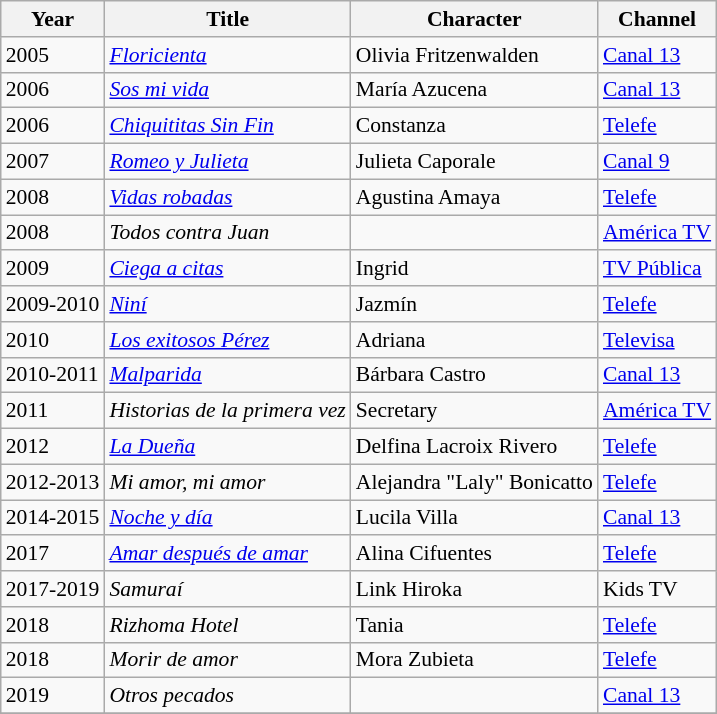<table class="wikitable" style="font-size: 90%;">
<tr>
<th>Year</th>
<th>Title</th>
<th>Character</th>
<th>Channel</th>
</tr>
<tr>
<td>2005</td>
<td><em><a href='#'>Floricienta</a></em></td>
<td>Olivia Fritzenwalden</td>
<td><a href='#'>Canal 13</a></td>
</tr>
<tr>
<td>2006</td>
<td><em><a href='#'>Sos mi vida</a></em></td>
<td>María Azucena</td>
<td><a href='#'>Canal 13</a></td>
</tr>
<tr>
<td>2006</td>
<td><em><a href='#'>Chiquititas Sin Fin</a></em></td>
<td>Constanza</td>
<td><a href='#'>Telefe</a></td>
</tr>
<tr>
<td>2007</td>
<td><em><a href='#'>Romeo y Julieta</a></em></td>
<td>Julieta Caporale</td>
<td><a href='#'>Canal 9</a></td>
</tr>
<tr>
<td>2008</td>
<td><em><a href='#'>Vidas robadas</a></em></td>
<td>Agustina Amaya</td>
<td><a href='#'>Telefe</a></td>
</tr>
<tr>
<td>2008</td>
<td><em>Todos contra Juan</em></td>
<td></td>
<td><a href='#'>América TV</a></td>
</tr>
<tr>
<td>2009</td>
<td><em><a href='#'>Ciega a citas</a></em></td>
<td>Ingrid</td>
<td><a href='#'>TV Pública</a></td>
</tr>
<tr>
<td>2009-2010</td>
<td><em><a href='#'>Niní</a></em></td>
<td>Jazmín</td>
<td><a href='#'>Telefe</a></td>
</tr>
<tr>
<td>2010</td>
<td><em><a href='#'>Los exitosos Pérez</a></em></td>
<td>Adriana</td>
<td><a href='#'>Televisa</a></td>
</tr>
<tr>
<td>2010-2011</td>
<td><em><a href='#'>Malparida</a></em></td>
<td>Bárbara Castro</td>
<td><a href='#'>Canal 13</a></td>
</tr>
<tr>
<td>2011</td>
<td><em>Historias de la primera vez</em></td>
<td>Secretary</td>
<td><a href='#'>América TV</a></td>
</tr>
<tr>
<td>2012</td>
<td><em><a href='#'>La Dueña</a></em></td>
<td>Delfina Lacroix Rivero</td>
<td><a href='#'>Telefe</a></td>
</tr>
<tr>
<td>2012-2013</td>
<td><em>Mi amor, mi amor</em></td>
<td>Alejandra "Laly" Bonicatto</td>
<td><a href='#'>Telefe</a></td>
</tr>
<tr>
<td>2014-2015</td>
<td><em><a href='#'>Noche y día</a></em></td>
<td>Lucila Villa</td>
<td><a href='#'>Canal 13</a></td>
</tr>
<tr>
<td>2017</td>
<td><em><a href='#'>Amar después de amar</a></em></td>
<td>Alina Cifuentes</td>
<td><a href='#'>Telefe</a></td>
</tr>
<tr>
<td>2017-2019</td>
<td><em>Samuraí</em></td>
<td>Link Hiroka</td>
<td>Kids TV</td>
</tr>
<tr>
<td>2018</td>
<td><em>Rizhoma Hotel</em></td>
<td>Tania</td>
<td><a href='#'>Telefe</a></td>
</tr>
<tr>
<td>2018</td>
<td><em>Morir de amor</em></td>
<td>Mora Zubieta</td>
<td><a href='#'>Telefe</a></td>
</tr>
<tr>
<td>2019</td>
<td><em>Otros pecados</em></td>
<td></td>
<td><a href='#'>Canal 13</a></td>
</tr>
<tr>
</tr>
</table>
